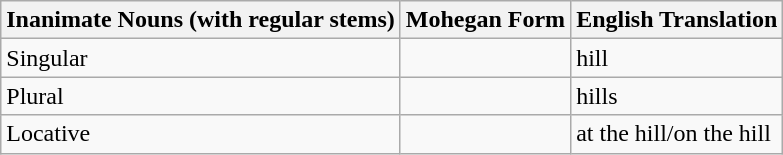<table class="wikitable">
<tr>
<th>Inanimate Nouns (with regular stems)</th>
<th>Mohegan Form</th>
<th>English Translation</th>
</tr>
<tr>
<td>Singular</td>
<td></td>
<td>hill</td>
</tr>
<tr>
<td>Plural</td>
<td></td>
<td>hills</td>
</tr>
<tr>
<td>Locative</td>
<td></td>
<td>at the hill/on the hill</td>
</tr>
</table>
